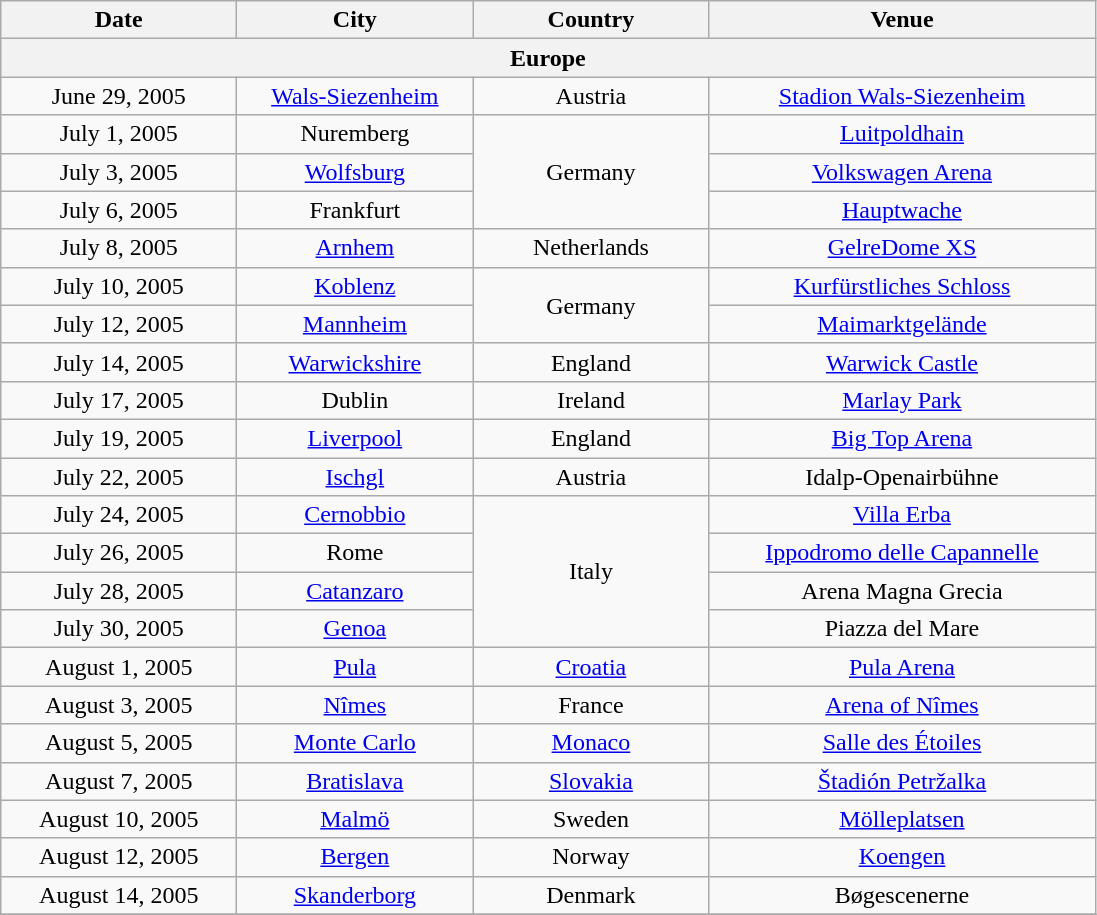<table class="wikitable" style="text-align:center;">
<tr>
<th style="width:150px;">Date</th>
<th style="width:150px;">City</th>
<th style="width:150px;">Country</th>
<th style="width:250px;">Venue</th>
</tr>
<tr>
<th colspan="4">Europe</th>
</tr>
<tr>
<td>June 29, 2005</td>
<td><a href='#'>Wals-Siezenheim</a></td>
<td>Austria</td>
<td><a href='#'>Stadion Wals-Siezenheim</a></td>
</tr>
<tr>
<td>July 1, 2005</td>
<td>Nuremberg</td>
<td rowspan="3">Germany</td>
<td><a href='#'>Luitpoldhain</a></td>
</tr>
<tr>
<td>July 3, 2005</td>
<td><a href='#'>Wolfsburg</a></td>
<td><a href='#'>Volkswagen Arena</a></td>
</tr>
<tr>
<td>July 6, 2005</td>
<td>Frankfurt</td>
<td><a href='#'>Hauptwache</a></td>
</tr>
<tr>
<td>July 8, 2005</td>
<td><a href='#'>Arnhem</a></td>
<td>Netherlands</td>
<td><a href='#'>GelreDome XS</a></td>
</tr>
<tr>
<td>July 10, 2005</td>
<td><a href='#'>Koblenz</a></td>
<td rowspan="2">Germany</td>
<td><a href='#'>Kurfürstliches Schloss</a></td>
</tr>
<tr>
<td>July 12, 2005</td>
<td><a href='#'>Mannheim</a></td>
<td><a href='#'>Maimarktgelände</a></td>
</tr>
<tr>
<td>July 14, 2005</td>
<td><a href='#'>Warwickshire</a></td>
<td>England</td>
<td><a href='#'>Warwick Castle</a></td>
</tr>
<tr>
<td>July 17, 2005</td>
<td>Dublin</td>
<td>Ireland</td>
<td><a href='#'>Marlay Park</a></td>
</tr>
<tr>
<td>July 19, 2005</td>
<td><a href='#'>Liverpool</a></td>
<td>England</td>
<td><a href='#'>Big Top Arena</a></td>
</tr>
<tr>
<td>July 22, 2005</td>
<td><a href='#'>Ischgl</a></td>
<td>Austria</td>
<td>Idalp-Openairbühne</td>
</tr>
<tr>
<td>July 24, 2005</td>
<td><a href='#'>Cernobbio</a></td>
<td rowspan="4">Italy</td>
<td><a href='#'>Villa Erba</a></td>
</tr>
<tr>
<td>July 26, 2005</td>
<td>Rome</td>
<td><a href='#'>Ippodromo delle Capannelle</a></td>
</tr>
<tr>
<td>July 28, 2005</td>
<td><a href='#'>Catanzaro</a></td>
<td>Arena Magna Grecia</td>
</tr>
<tr>
<td>July 30, 2005</td>
<td><a href='#'>Genoa</a></td>
<td>Piazza del Mare</td>
</tr>
<tr>
<td>August 1, 2005</td>
<td><a href='#'>Pula</a></td>
<td><a href='#'>Croatia</a></td>
<td><a href='#'>Pula Arena</a></td>
</tr>
<tr>
<td>August 3, 2005</td>
<td><a href='#'>Nîmes</a></td>
<td>France</td>
<td><a href='#'>Arena of Nîmes</a></td>
</tr>
<tr>
<td>August 5, 2005</td>
<td><a href='#'>Monte Carlo</a></td>
<td><a href='#'>Monaco</a></td>
<td><a href='#'>Salle des Étoiles</a></td>
</tr>
<tr>
<td>August 7, 2005</td>
<td><a href='#'>Bratislava</a></td>
<td><a href='#'>Slovakia</a></td>
<td><a href='#'>Štadión Petržalka</a></td>
</tr>
<tr>
<td>August 10, 2005</td>
<td><a href='#'>Malmö</a></td>
<td>Sweden</td>
<td><a href='#'>Mölleplatsen</a></td>
</tr>
<tr>
<td>August 12, 2005</td>
<td><a href='#'>Bergen</a></td>
<td>Norway</td>
<td><a href='#'>Koengen</a></td>
</tr>
<tr>
<td>August 14, 2005</td>
<td><a href='#'>Skanderborg</a></td>
<td>Denmark</td>
<td>Bøgescenerne</td>
</tr>
<tr>
</tr>
</table>
